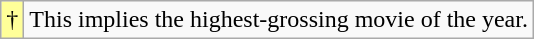<table class="wikitable">
<tr>
<td style="background-color:#FFFF99">†</td>
<td>This implies the highest-grossing movie of the year.</td>
</tr>
</table>
